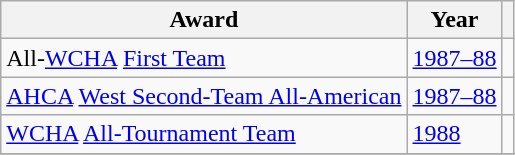<table class="wikitable">
<tr>
<th>Award</th>
<th>Year</th>
<th></th>
</tr>
<tr>
<td>All-<a href='#'>WCHA</a> <a href='#'>First Team</a></td>
<td><a href='#'>1987–88</a></td>
<td></td>
</tr>
<tr>
<td><a href='#'>AHCA</a> <a href='#'>West Second-Team All-American</a></td>
<td><a href='#'>1987–88</a></td>
<td></td>
</tr>
<tr>
<td><a href='#'>WCHA</a> <a href='#'>All-Tournament Team</a></td>
<td><a href='#'>1988</a></td>
<td></td>
</tr>
<tr>
</tr>
</table>
